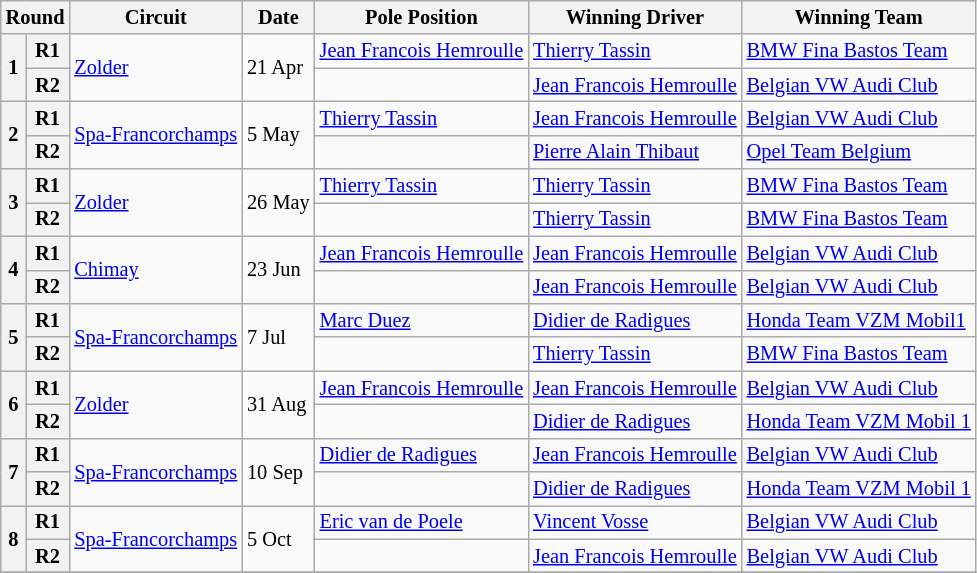<table class="wikitable" style="font-size: 85%;">
<tr>
<th colspan=2>Round</th>
<th>Circuit</th>
<th>Date</th>
<th>Pole Position</th>
<th>Winning Driver</th>
<th>Winning Team</th>
</tr>
<tr>
<th rowspan=2>1</th>
<th>R1</th>
<td rowspan=2> <a href='#'>Zolder</a></td>
<td rowspan=2>21 Apr</td>
<td> <a href='#'>Jean Francois Hemroulle</a></td>
<td> <a href='#'>Thierry Tassin</a></td>
<td> <a href='#'>BMW Fina Bastos Team</a></td>
</tr>
<tr>
<th>R2</th>
<td></td>
<td> <a href='#'>Jean Francois Hemroulle</a></td>
<td> <a href='#'>Belgian VW Audi Club</a></td>
</tr>
<tr>
<th rowspan=2>2</th>
<th>R1</th>
<td rowspan=2> <a href='#'>Spa-Francorchamps</a></td>
<td rowspan=2>5 May</td>
<td> <a href='#'>Thierry Tassin</a></td>
<td> <a href='#'>Jean Francois Hemroulle</a></td>
<td> <a href='#'>Belgian VW Audi Club</a></td>
</tr>
<tr>
<th>R2</th>
<td></td>
<td> <a href='#'>Pierre Alain Thibaut</a></td>
<td> <a href='#'>Opel Team Belgium</a></td>
</tr>
<tr>
<th rowspan=2>3</th>
<th>R1</th>
<td rowspan=2> <a href='#'>Zolder</a></td>
<td rowspan=2>26 May</td>
<td> <a href='#'>Thierry Tassin</a></td>
<td> <a href='#'>Thierry Tassin</a></td>
<td> <a href='#'>BMW Fina Bastos Team</a></td>
</tr>
<tr>
<th>R2</th>
<td></td>
<td> <a href='#'>Thierry Tassin</a></td>
<td> <a href='#'>BMW Fina Bastos Team</a></td>
</tr>
<tr>
<th rowspan=2>4</th>
<th>R1</th>
<td rowspan=2> <a href='#'>Chimay</a></td>
<td rowspan=2>23 Jun</td>
<td> <a href='#'>Jean Francois Hemroulle</a></td>
<td> <a href='#'>Jean Francois Hemroulle</a></td>
<td> <a href='#'>Belgian VW Audi Club</a></td>
</tr>
<tr>
<th>R2</th>
<td></td>
<td> <a href='#'>Jean Francois Hemroulle</a></td>
<td> <a href='#'>Belgian VW Audi Club</a></td>
</tr>
<tr>
<th rowspan=2>5</th>
<th>R1</th>
<td rowspan=2> <a href='#'>Spa-Francorchamps</a></td>
<td rowspan=2>7 Jul</td>
<td> <a href='#'>Marc Duez</a></td>
<td> <a href='#'>Didier de Radigues</a></td>
<td> <a href='#'>Honda Team VZM Mobil1</a></td>
</tr>
<tr>
<th>R2</th>
<td></td>
<td> <a href='#'>Thierry Tassin</a></td>
<td> <a href='#'>BMW Fina Bastos Team</a></td>
</tr>
<tr>
<th rowspan=2>6</th>
<th>R1</th>
<td rowspan=2> <a href='#'>Zolder</a></td>
<td rowspan=2>31 Aug</td>
<td> <a href='#'>Jean Francois Hemroulle</a></td>
<td> <a href='#'>Jean Francois Hemroulle</a></td>
<td> <a href='#'>Belgian VW Audi Club</a></td>
</tr>
<tr>
<th>R2</th>
<td></td>
<td> <a href='#'>Didier de Radigues</a></td>
<td> <a href='#'>Honda Team VZM Mobil 1</a></td>
</tr>
<tr>
<th rowspan=2>7</th>
<th>R1</th>
<td rowspan=2> <a href='#'>Spa-Francorchamps</a></td>
<td rowspan=2>10 Sep</td>
<td> <a href='#'>Didier de Radigues</a></td>
<td> <a href='#'>Jean Francois Hemroulle</a></td>
<td> <a href='#'>Belgian VW Audi Club</a></td>
</tr>
<tr>
<th>R2</th>
<td></td>
<td> <a href='#'>Didier de Radigues</a></td>
<td> <a href='#'>Honda Team VZM Mobil 1</a></td>
</tr>
<tr>
<th rowspan=2>8</th>
<th>R1</th>
<td rowspan=2> <a href='#'>Spa-Francorchamps</a></td>
<td rowspan=2>5 Oct</td>
<td> <a href='#'>Eric van de Poele</a></td>
<td> <a href='#'>Vincent Vosse</a></td>
<td> <a href='#'>Belgian VW Audi Club</a></td>
</tr>
<tr>
<th>R2</th>
<td></td>
<td> <a href='#'>Jean Francois Hemroulle</a></td>
<td> <a href='#'>Belgian VW Audi Club</a></td>
</tr>
<tr>
</tr>
</table>
